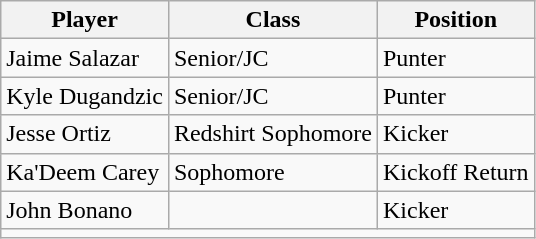<table class="wikitable" border="1">
<tr>
<th>Player</th>
<th>Class</th>
<th>Position</th>
</tr>
<tr>
<td>Jaime Salazar</td>
<td>Senior/JC</td>
<td>Punter</td>
</tr>
<tr>
<td>Kyle Dugandzic</td>
<td>Senior/JC</td>
<td>Punter</td>
</tr>
<tr>
<td>Jesse Ortiz</td>
<td>Redshirt Sophomore</td>
<td>Kicker</td>
</tr>
<tr>
<td>Ka'Deem Carey</td>
<td>Sophomore</td>
<td>Kickoff Return</td>
</tr>
<tr>
<td>John Bonano</td>
<td></td>
<td>Kicker</td>
</tr>
<tr>
<td colspan="3" style="font-size: 8pt" align="center"></td>
</tr>
</table>
